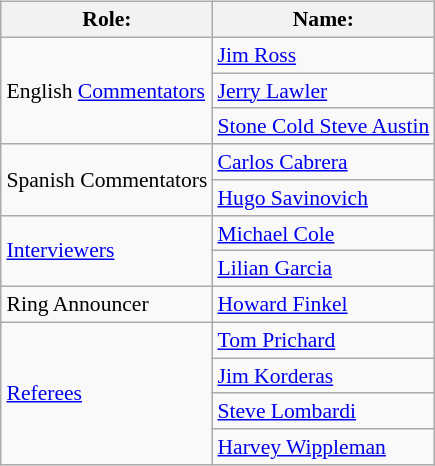<table class=wikitable style="font-size:90%; margin: 0.5em 0 0.5em 1em; float: right; clear: right;">
<tr>
<th>Role:</th>
<th>Name:</th>
</tr>
<tr>
<td rowspan="3">English <a href='#'>Commentators</a></td>
<td><a href='#'>Jim Ross</a></td>
</tr>
<tr>
<td><a href='#'>Jerry Lawler</a></td>
</tr>
<tr>
<td><a href='#'>Stone Cold Steve Austin</a> </td>
</tr>
<tr>
<td rowspan="2">Spanish Commentators</td>
<td><a href='#'>Carlos Cabrera</a></td>
</tr>
<tr>
<td><a href='#'>Hugo Savinovich</a></td>
</tr>
<tr>
<td rowspan="2"><a href='#'>Interviewers</a></td>
<td><a href='#'>Michael Cole</a></td>
</tr>
<tr>
<td><a href='#'>Lilian Garcia</a></td>
</tr>
<tr>
<td>Ring Announcer</td>
<td><a href='#'>Howard Finkel</a></td>
</tr>
<tr>
<td rowspan="4"><a href='#'>Referees</a></td>
<td><a href='#'>Tom Prichard</a></td>
</tr>
<tr>
<td><a href='#'>Jim Korderas</a></td>
</tr>
<tr>
<td><a href='#'>Steve Lombardi</a></td>
</tr>
<tr>
<td><a href='#'>Harvey Wippleman</a></td>
</tr>
</table>
